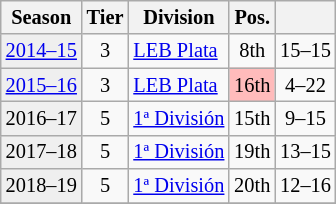<table class="wikitable" style="font-size:85%; text-align:center">
<tr>
<th>Season</th>
<th>Tier</th>
<th>Division</th>
<th>Pos.</th>
<th></th>
</tr>
<tr>
<td bgcolor=#efefef><a href='#'>2014–15</a></td>
<td>3</td>
<td align=left><a href='#'>LEB Plata</a></td>
<td>8th</td>
<td>15–15</td>
</tr>
<tr>
<td bgcolor=#efefef><a href='#'>2015–16</a></td>
<td>3</td>
<td align=left><a href='#'>LEB Plata</a></td>
<td bgcolor=#FFBBBB>16th</td>
<td>4–22</td>
</tr>
<tr>
<td bgcolor=#efefef>2016–17</td>
<td>5</td>
<td align=left><a href='#'>1ª División</a></td>
<td>15th</td>
<td>9–15</td>
</tr>
<tr>
<td bgcolor=#efefef>2017–18</td>
<td>5</td>
<td align=left><a href='#'>1ª División</a></td>
<td>19th</td>
<td>13–15</td>
</tr>
<tr>
<td bgcolor=#efefef>2018–19</td>
<td>5</td>
<td align=left><a href='#'>1ª División</a></td>
<td>20th</td>
<td>12–16</td>
</tr>
<tr>
</tr>
</table>
